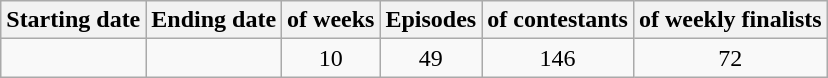<table class="wikitable" style="text-align:center;">
<tr>
<th>Starting date</th>
<th>Ending date</th>
<th> of weeks</th>
<th>Episodes</th>
<th> of contestants</th>
<th> of weekly finalists</th>
</tr>
<tr>
<td></td>
<td></td>
<td>10</td>
<td>49</td>
<td>146</td>
<td>72</td>
</tr>
</table>
